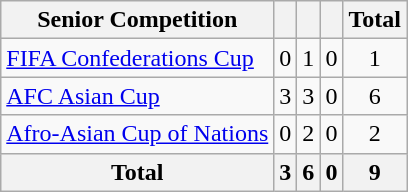<table class="wikitable" style="text-align: center;">
<tr>
<th>Senior Competition</th>
<th></th>
<th></th>
<th></th>
<th>Total</th>
</tr>
<tr>
<td align=left><a href='#'>FIFA Confederations Cup</a></td>
<td>0</td>
<td>1</td>
<td>0</td>
<td>1</td>
</tr>
<tr>
<td align=left><a href='#'>AFC Asian Cup</a></td>
<td>3</td>
<td>3</td>
<td>0</td>
<td>6</td>
</tr>
<tr>
<td align=left><a href='#'>Afro-Asian Cup of Nations</a></td>
<td>0</td>
<td>2</td>
<td>0</td>
<td>2</td>
</tr>
<tr>
<th>Total</th>
<th>3</th>
<th>6</th>
<th>0</th>
<th>9</th>
</tr>
</table>
